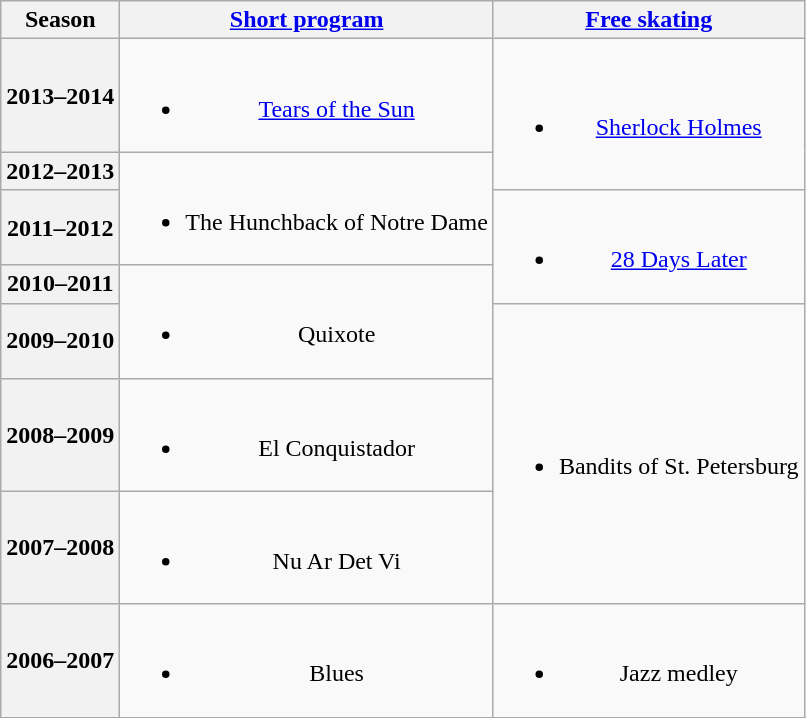<table class=wikitable style=text-align:center>
<tr>
<th>Season</th>
<th><a href='#'>Short program</a></th>
<th><a href='#'>Free skating</a></th>
</tr>
<tr>
<th>2013–2014 <br> </th>
<td><br><ul><li><a href='#'>Tears of the Sun</a> <br></li></ul></td>
<td rowspan="2"><br><ul><li><a href='#'>Sherlock Holmes</a> <br></li></ul></td>
</tr>
<tr>
<th>2012–2013 <br> </th>
<td rowspan="2"><br><ul><li>The Hunchback of Notre Dame</li></ul></td>
</tr>
<tr>
<th>2011–2012 <br> </th>
<td rowspan="2"><br><ul><li><a href='#'>28 Days Later</a></li></ul></td>
</tr>
<tr>
<th>2010–2011 <br> </th>
<td rowspan="2"><br><ul><li>Quixote <br></li></ul></td>
</tr>
<tr>
<th>2009–2010</th>
<td rowspan="3"><br><ul><li>Bandits of St. Petersburg <br></li></ul></td>
</tr>
<tr>
<th>2008–2009 <br> </th>
<td><br><ul><li>El Conquistador <br></li></ul></td>
</tr>
<tr>
<th>2007–2008 <br> </th>
<td><br><ul><li>Nu Ar Det Vi <br></li></ul></td>
</tr>
<tr>
<th>2006–2007 <br> </th>
<td><br><ul><li>Blues</li></ul></td>
<td><br><ul><li>Jazz medley</li></ul></td>
</tr>
</table>
